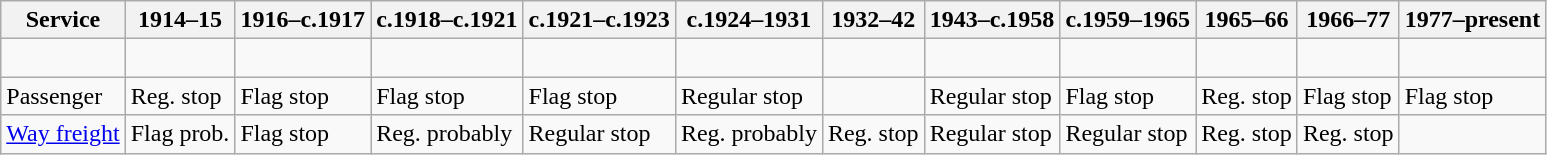<table class="wikitable">
<tr>
<th>Service</th>
<th>1914–15</th>
<th>1916–c.1917</th>
<th>c.1918–c.1921</th>
<th>c.1921–c.1923</th>
<th>c.1924–1931</th>
<th>1932–42</th>
<th>1943–c.1958</th>
<th>c.1959–1965</th>
<th>1965–66</th>
<th>1966–77</th>
<th>1977–present</th>
</tr>
<tr>
<td></td>
<td></td>
<td></td>
<td></td>
<td></td>
<td></td>
<td><br></td>
<td><br></td>
<td></td>
<td></td>
<td><br></td>
<td><br></td>
</tr>
<tr>
<td>Passenger</td>
<td>Reg. stop</td>
<td>Flag stop</td>
<td>Flag stop</td>
<td>Flag stop</td>
<td>Regular stop</td>
<td></td>
<td>Regular stop</td>
<td>Flag stop</td>
<td>Reg. stop</td>
<td>Flag stop</td>
<td>Flag stop</td>
</tr>
<tr>
<td><a href='#'>Way freight</a></td>
<td>Flag prob.</td>
<td>Flag stop</td>
<td>Reg. probably</td>
<td>Regular stop</td>
<td>Reg. probably</td>
<td>Reg. stop</td>
<td>Regular stop</td>
<td>Regular stop</td>
<td>Reg. stop</td>
<td>Reg. stop</td>
<td></td>
</tr>
</table>
